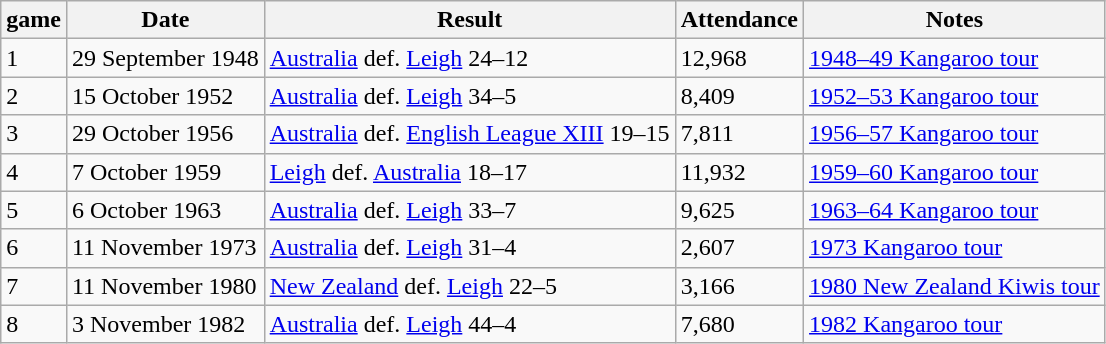<table class="wikitable">
<tr>
<th>game</th>
<th>Date</th>
<th>Result</th>
<th>Attendance</th>
<th>Notes</th>
</tr>
<tr>
<td>1</td>
<td>29 September 1948</td>
<td> <a href='#'>Australia</a> def.  <a href='#'>Leigh</a> 24–12</td>
<td>12,968</td>
<td><a href='#'>1948–49 Kangaroo tour</a></td>
</tr>
<tr>
<td>2</td>
<td>15 October 1952</td>
<td> <a href='#'>Australia</a> def.  <a href='#'>Leigh</a> 34–5</td>
<td>8,409</td>
<td><a href='#'>1952–53 Kangaroo tour</a></td>
</tr>
<tr>
<td>3</td>
<td>29 October 1956</td>
<td> <a href='#'>Australia</a> def.  <a href='#'>English League XIII</a> 19–15</td>
<td>7,811</td>
<td><a href='#'>1956–57 Kangaroo tour</a></td>
</tr>
<tr>
<td>4</td>
<td>7 October 1959</td>
<td> <a href='#'>Leigh</a> def.  <a href='#'>Australia</a> 18–17</td>
<td>11,932</td>
<td><a href='#'>1959–60 Kangaroo tour</a></td>
</tr>
<tr>
<td>5</td>
<td>6 October 1963</td>
<td> <a href='#'>Australia</a> def.  <a href='#'>Leigh</a> 33–7</td>
<td>9,625</td>
<td><a href='#'>1963–64 Kangaroo tour</a></td>
</tr>
<tr>
<td>6</td>
<td>11 November 1973</td>
<td> <a href='#'>Australia</a> def.  <a href='#'>Leigh</a> 31–4</td>
<td>2,607</td>
<td><a href='#'>1973 Kangaroo tour</a></td>
</tr>
<tr>
<td>7</td>
<td>11 November 1980</td>
<td> <a href='#'>New Zealand</a> def.  <a href='#'>Leigh</a> 22–5</td>
<td>3,166</td>
<td><a href='#'>1980 New Zealand Kiwis tour</a></td>
</tr>
<tr>
<td>8</td>
<td>3 November 1982</td>
<td> <a href='#'>Australia</a> def.  <a href='#'>Leigh</a> 44–4</td>
<td>7,680</td>
<td><a href='#'>1982 Kangaroo tour</a></td>
</tr>
</table>
